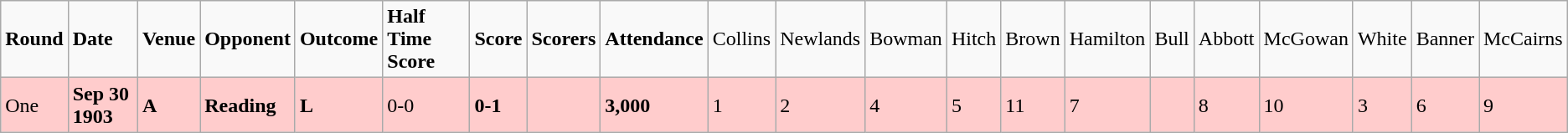<table class="wikitable">
<tr>
<td><strong>Round</strong></td>
<td><strong>Date</strong></td>
<td><strong>Venue</strong></td>
<td><strong>Opponent</strong></td>
<td><strong>Outcome</strong></td>
<td><strong>Half Time Score</strong></td>
<td><strong>Score</strong></td>
<td><strong>Scorers</strong></td>
<td><strong>Attendance</strong></td>
<td>Collins</td>
<td>Newlands</td>
<td>Bowman</td>
<td>Hitch</td>
<td>Brown</td>
<td>Hamilton</td>
<td>Bull</td>
<td>Abbott</td>
<td>McGowan</td>
<td>White</td>
<td>Banner</td>
<td>McCairns</td>
</tr>
<tr bgcolor="#FFCCCC">
<td>One</td>
<td><strong>Sep 30 1903</strong></td>
<td><strong>A</strong></td>
<td><strong>Reading</strong></td>
<td><strong>L</strong></td>
<td>0-0</td>
<td><strong>0-1</strong></td>
<td></td>
<td><strong>3,000</strong></td>
<td>1</td>
<td>2</td>
<td>4</td>
<td>5</td>
<td>11</td>
<td>7</td>
<td></td>
<td>8</td>
<td>10</td>
<td>3</td>
<td>6</td>
<td>9</td>
</tr>
</table>
